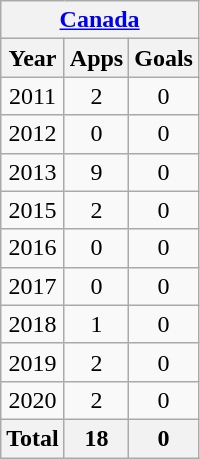<table class="wikitable" style="text-align:center">
<tr>
<th colspan=3><a href='#'>Canada</a></th>
</tr>
<tr>
<th>Year</th>
<th>Apps</th>
<th>Goals</th>
</tr>
<tr>
<td>2011</td>
<td>2</td>
<td>0</td>
</tr>
<tr>
<td>2012</td>
<td>0</td>
<td>0</td>
</tr>
<tr>
<td>2013</td>
<td>9</td>
<td>0</td>
</tr>
<tr>
<td>2015</td>
<td>2</td>
<td>0</td>
</tr>
<tr>
<td>2016</td>
<td>0</td>
<td>0</td>
</tr>
<tr>
<td>2017</td>
<td>0</td>
<td>0</td>
</tr>
<tr>
<td>2018</td>
<td>1</td>
<td>0</td>
</tr>
<tr>
<td>2019</td>
<td>2</td>
<td>0</td>
</tr>
<tr>
<td>2020</td>
<td>2</td>
<td>0</td>
</tr>
<tr>
<th>Total</th>
<th>18</th>
<th>0</th>
</tr>
</table>
